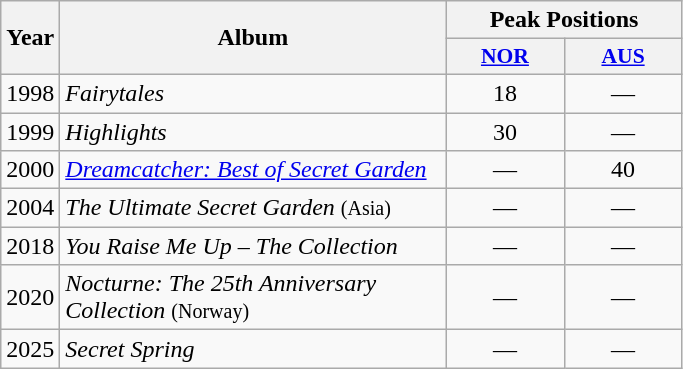<table class="wikitable">
<tr>
<th align="center" rowspan="2" width="10">Year</th>
<th align="center" rowspan="2" width="250">Album</th>
<th align="center" colspan="2" width="60">Peak Positions</th>
</tr>
<tr>
<th scope="col" style="width:5em;font-size:90%;"><a href='#'>NOR</a><br></th>
<th scope="col" style="width:5em;font-size:90%;"><a href='#'>AUS</a><br></th>
</tr>
<tr>
<td style="text-align:center;">1998</td>
<td><em>Fairytales</em></td>
<td style="text-align:center;">18</td>
<td style="text-align:center;">—</td>
</tr>
<tr>
<td style="text-align:center;">1999</td>
<td><em>Highlights</em></td>
<td style="text-align:center;">30</td>
<td style="text-align:center;">—</td>
</tr>
<tr>
<td style="text-align:center;">2000</td>
<td><em><a href='#'>Dreamcatcher: Best of Secret Garden</a></em></td>
<td style="text-align:center;">—</td>
<td style="text-align:center;">40</td>
</tr>
<tr>
<td style="text-align:center;">2004</td>
<td><em>The Ultimate Secret Garden</em> <small>(Asia)</small></td>
<td style="text-align:center;">—</td>
<td style="text-align:center;">—</td>
</tr>
<tr>
<td style="text-align:center;">2018</td>
<td><em>You Raise Me Up – The Collection</em></td>
<td style="text-align:center;">—</td>
<td style="text-align:center;">—</td>
</tr>
<tr>
<td style="text-align:center;">2020</td>
<td><em>Nocturne: The 25th Anniversary Collection</em> <small>(Norway)</small></td>
<td style="text-align:center;">—</td>
<td style="text-align:center;">—</td>
</tr>
<tr>
<td style="text-align:center;">2025</td>
<td><em>Secret Spring</em></td>
<td style="text-align:center;">—</td>
<td style="text-align:center;">—</td>
</tr>
</table>
